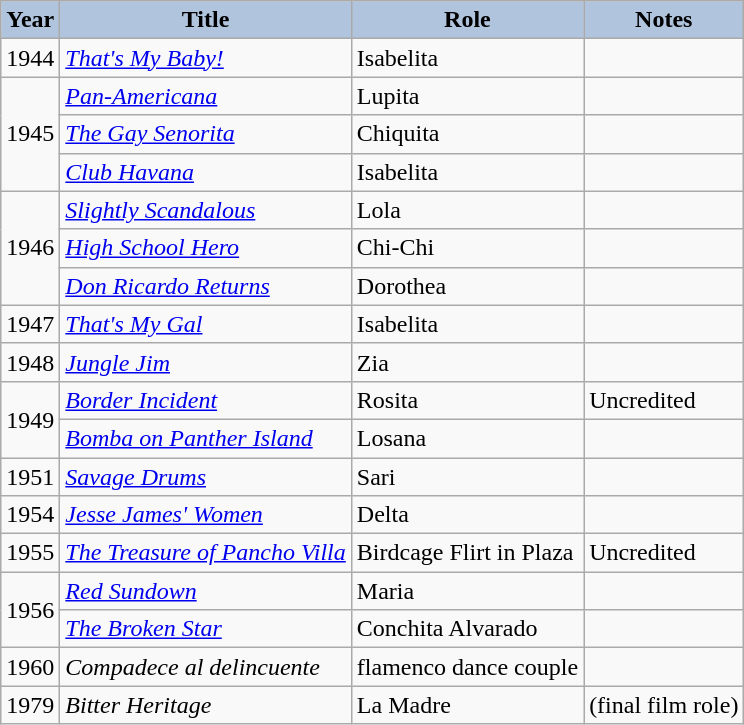<table class="wikitable">
<tr>
<th style="background:#B0C4DE;">Year</th>
<th style="background:#B0C4DE;">Title</th>
<th style="background:#B0C4DE;">Role</th>
<th style="background:#B0C4DE;">Notes</th>
</tr>
<tr>
<td>1944</td>
<td><em><a href='#'>That's My Baby!</a></em></td>
<td>Isabelita</td>
<td></td>
</tr>
<tr>
<td rowspan=3>1945</td>
<td><em><a href='#'>Pan-Americana</a></em></td>
<td>Lupita</td>
<td></td>
</tr>
<tr>
<td><em><a href='#'>The Gay Senorita</a></em></td>
<td>Chiquita</td>
<td></td>
</tr>
<tr>
<td><em><a href='#'>Club Havana</a></em></td>
<td>Isabelita</td>
<td></td>
</tr>
<tr>
<td rowspan=3>1946</td>
<td><em><a href='#'>Slightly Scandalous</a></em></td>
<td>Lola</td>
<td></td>
</tr>
<tr>
<td><em><a href='#'>High School Hero</a></em></td>
<td>Chi-Chi</td>
<td></td>
</tr>
<tr>
<td><em><a href='#'>Don Ricardo Returns</a></em></td>
<td>Dorothea</td>
<td></td>
</tr>
<tr>
<td>1947</td>
<td><em><a href='#'>That's My Gal</a></em></td>
<td>Isabelita</td>
<td></td>
</tr>
<tr>
<td>1948</td>
<td><em><a href='#'>Jungle Jim</a></em></td>
<td>Zia</td>
<td></td>
</tr>
<tr>
<td rowspan=2>1949</td>
<td><em><a href='#'>Border Incident</a></em></td>
<td>Rosita</td>
<td>Uncredited</td>
</tr>
<tr>
<td><em><a href='#'>Bomba on Panther Island</a></em></td>
<td>Losana</td>
<td></td>
</tr>
<tr>
<td>1951</td>
<td><em><a href='#'>Savage Drums</a></em></td>
<td>Sari</td>
<td></td>
</tr>
<tr>
<td>1954</td>
<td><em><a href='#'>Jesse James' Women</a></em></td>
<td>Delta</td>
<td></td>
</tr>
<tr>
<td>1955</td>
<td><em><a href='#'>The Treasure of Pancho Villa</a></em></td>
<td>Birdcage Flirt in Plaza</td>
<td>Uncredited</td>
</tr>
<tr>
<td rowspan=2>1956</td>
<td><em><a href='#'>Red Sundown</a></em></td>
<td>Maria</td>
<td></td>
</tr>
<tr>
<td><em><a href='#'>The Broken Star</a></em></td>
<td>Conchita Alvarado</td>
<td></td>
</tr>
<tr>
<td>1960</td>
<td><em>Compadece al delincuente</em></td>
<td>flamenco dance couple</td>
<td></td>
</tr>
<tr>
<td>1979</td>
<td><em>Bitter Heritage</em></td>
<td>La Madre</td>
<td>(final film role)</td>
</tr>
</table>
